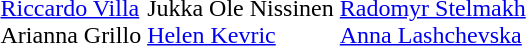<table>
<tr>
<td><br></td>
<td><br><a href='#'>Riccardo Villa</a><br>Arianna Grillo</td>
<td><br>Jukka Ole Nissinen<br><a href='#'>Helen Kevric</a></td>
<td><br><a href='#'>Radomyr Stelmakh</a><br><a href='#'>Anna Lashchevska</a></td>
</tr>
</table>
